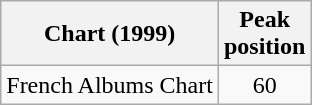<table class="wikitable sortable">
<tr>
<th align="left">Chart (1999)</th>
<th align="center">Peak<br>position</th>
</tr>
<tr>
<td align="left">French Albums Chart</td>
<td align="center">60</td>
</tr>
</table>
